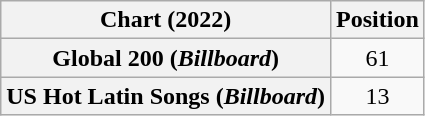<table class="wikitable sortable plainrowheaders" style="text-align:center">
<tr>
<th>Chart (2022)</th>
<th>Position</th>
</tr>
<tr>
<th scope="row">Global 200 (<em>Billboard</em>)</th>
<td>61</td>
</tr>
<tr>
<th scope="row">US Hot Latin Songs (<em>Billboard</em>)</th>
<td>13</td>
</tr>
</table>
